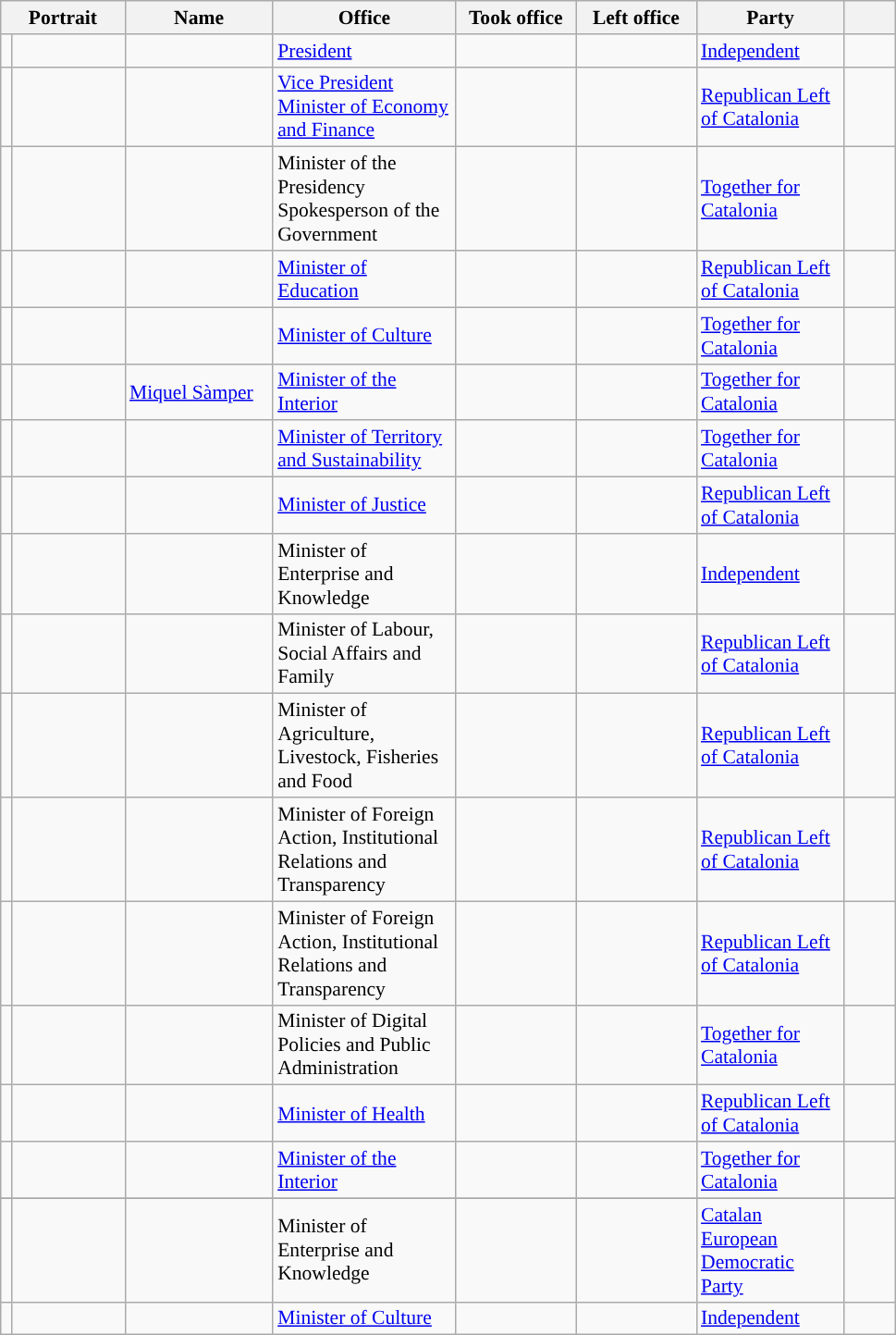<table class="wikitable plainrowheaders sortable" style="font-size:90%; text-align:left;">
<tr>
<th scope=col class=unsortable colspan=2>Portrait</th>
<th scope=col width=100>Name</th>
<th scope=col width=125>Office</th>
<th scope=col width=80>Took office</th>
<th scope=col width=80>Left office</th>
<th scope=col width=100>Party</th>
<th scope=col width=30 class=unsortable></th>
</tr>
<tr>
<td width="1" align="center" style="background:"></td>
<td width="75" align=center></td>
<td></td>
<td><a href='#'>President</a></td>
<td align=center></td>
<td align=center></td>
<td><a href='#'>Independent</a></td>
<td align=center></td>
</tr>
<tr>
<td align="center" style="background:"></td>
<td align=center></td>
<td></td>
<td><a href='#'>Vice President</a><br><a href='#'>Minister of Economy and Finance</a></td>
<td align=center></td>
<td align=center></td>
<td><a href='#'>Republican Left of Catalonia</a></td>
<td align=center></td>
</tr>
<tr>
<td align="center" style="background:"></td>
<td align=center></td>
<td></td>
<td>Minister of the Presidency<br>Spokesperson of the Government</td>
<td align=center></td>
<td align=center></td>
<td><a href='#'>Together for Catalonia</a></td>
<td align=center></td>
</tr>
<tr>
<td align="center" style="background:"></td>
<td align=center></td>
<td></td>
<td><a href='#'>Minister of Education</a></td>
<td align=center></td>
<td align=center></td>
<td><a href='#'>Republican Left of Catalonia</a></td>
<td align=center></td>
</tr>
<tr>
<td align="center" style="background:"></td>
<td align=center></td>
<td></td>
<td><a href='#'>Minister of Culture</a></td>
<td align=center></td>
<td align=center></td>
<td><a href='#'>Together for Catalonia</a></td>
<td align=center></td>
</tr>
<tr>
<td align="center" style="background:"></td>
<td align=center></td>
<td><a href='#'>Miquel Sàmper</a></td>
<td><a href='#'>Minister of the Interior</a></td>
<td align=center></td>
<td align=center></td>
<td><a href='#'>Together for Catalonia</a></td>
<td align=center></td>
</tr>
<tr>
<td align="center" style="background:"></td>
<td align=center></td>
<td></td>
<td><a href='#'>Minister of Territory and Sustainability</a></td>
<td align=center></td>
<td align=center></td>
<td><a href='#'>Together for Catalonia</a></td>
<td align=center></td>
</tr>
<tr>
<td align="center" style="background:"></td>
<td align=center></td>
<td></td>
<td><a href='#'>Minister of Justice</a></td>
<td align=center></td>
<td align=center></td>
<td><a href='#'>Republican Left of Catalonia</a></td>
<td align=center></td>
</tr>
<tr>
<td align="center" style="background:"></td>
<td align=center></td>
<td></td>
<td>Minister of Enterprise and Knowledge</td>
<td align=center></td>
<td align=center></td>
<td><a href='#'>Independent</a></td>
<td align=center></td>
</tr>
<tr>
<td align="center" style="background:"></td>
<td align=center></td>
<td></td>
<td>Minister of Labour, Social Affairs and Family</td>
<td align=center></td>
<td align=center></td>
<td><a href='#'>Republican Left of Catalonia</a></td>
<td align=center></td>
</tr>
<tr>
<td align="center" style="background:"></td>
<td align=center></td>
<td></td>
<td>Minister of Agriculture, Livestock, Fisheries and Food</td>
<td align=center></td>
<td align=center></td>
<td><a href='#'>Republican Left of Catalonia</a></td>
<td align=center></td>
</tr>
<tr>
<td align="center" style="background:"></td>
<td align=center></td>
<td></td>
<td>Minister of Foreign Action, Institutional Relations and Transparency</td>
<td align=center></td>
<td align=center></td>
<td><a href='#'>Republican Left of Catalonia</a></td>
<td align=center></td>
</tr>
<tr>
<td align="center" style="background:"></td>
<td align=center></td>
<td></td>
<td>Minister of Foreign Action, Institutional Relations and Transparency</td>
<td align=center></td>
<td align=center></td>
<td><a href='#'>Republican Left of Catalonia</a></td>
<td align=center></td>
</tr>
<tr>
<td align="center" style="background:"></td>
<td align=center></td>
<td></td>
<td>Minister of Digital Policies and Public Administration</td>
<td align=center></td>
<td align=center></td>
<td><a href='#'>Together for Catalonia</a></td>
<td align=center></td>
</tr>
<tr>
<td align="center" style="background:"></td>
<td align=center></td>
<td></td>
<td><a href='#'>Minister of Health</a></td>
<td align=center></td>
<td align=center></td>
<td><a href='#'>Republican Left of Catalonia</a></td>
<td align=center></td>
</tr>
<tr>
<td align="center" style="background:"></td>
<td align=center></td>
<td></td>
<td><a href='#'>Minister of the Interior</a></td>
<td align=center></td>
<td align=center></td>
<td><a href='#'>Together for Catalonia</a></td>
<td align=center></td>
</tr>
<tr>
</tr>
<tr>
<td align="center" style="background:"></td>
<td align=center></td>
<td></td>
<td>Minister of Enterprise and Knowledge</td>
<td align=center></td>
<td align=center></td>
<td><a href='#'>Catalan European Democratic Party</a></td>
<td align=center></td>
</tr>
<tr>
<td align="center" style="background:"></td>
<td align=center></td>
<td></td>
<td><a href='#'>Minister of Culture</a></td>
<td align=center></td>
<td align=center></td>
<td><a href='#'>Independent</a></td>
<td align=center></td>
</tr>
</table>
